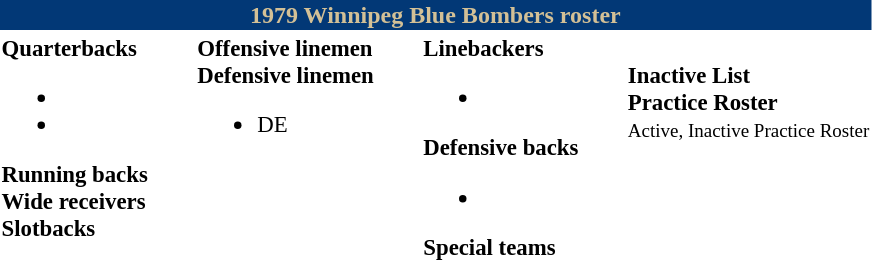<table class="toccolours" style="text-align: left;">
<tr>
<th colspan="7" style="background-color: #023876; color:#D3C096; text-align: center">1979 Winnipeg Blue Bombers roster</th>
</tr>
<tr>
<td style="font-size: 95%;" valign="top"><strong>Quarterbacks</strong><br><ul><li></li><li></li></ul><strong>Running backs</strong><br><strong>Wide receivers</strong><br><strong>Slotbacks</strong></td>
<td style="width: 25px;"></td>
<td style="font-size: 95%;" valign="top"><strong>Offensive linemen</strong><br><strong>Defensive linemen</strong><ul><li> DE</li></ul></td>
<td style="width: 25px;"></td>
<td style="font-size: 95%;" valign="top"><strong>Linebackers</strong><br><ul><li></li></ul><strong>Defensive backs</strong><ul><li></li></ul><strong>Special teams</strong></td>
<td style="width: 25px;"></td>
<td style="font-size: 95%;" valign="top"><br><strong>Inactive List</strong><br><strong>Practice Roster</strong><br><small> Active,  Inactive  Practice Roster</small></td>
</tr>
<tr>
</tr>
</table>
